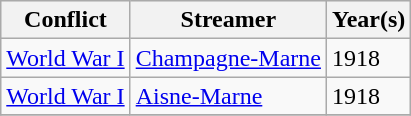<table class="wikitable" align="left">
<tr bgcolor="#efefef">
<th>Conflict</th>
<th>Streamer</th>
<th>Year(s)</th>
</tr>
<tr>
<td><a href='#'>World War I</a></td>
<td><a href='#'>Champagne-Marne</a></td>
<td>1918</td>
</tr>
<tr>
<td><a href='#'>World War I</a></td>
<td><a href='#'>Aisne-Marne</a></td>
<td>1918</td>
</tr>
<tr>
</tr>
</table>
